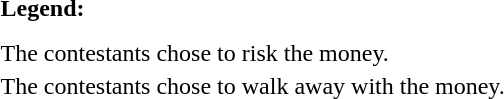<table class="toccolours" style="font-size:100%; white-space:nowrap;">
<tr>
<td><strong>Legend:</strong></td>
<td>      </td>
</tr>
<tr>
<td></td>
</tr>
<tr>
<td></td>
</tr>
<tr>
<td> The contestants chose to risk the money.</td>
</tr>
<tr>
<td> The contestants chose to walk away with the money.</td>
</tr>
</table>
